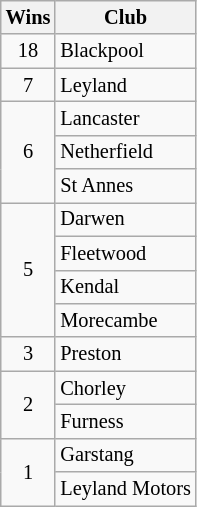<table class=wikitable style="font-size:85%">
<tr>
<th>Wins</th>
<th>Club</th>
</tr>
<tr>
<td style="text-align: center;">18</td>
<td>Blackpool </td>
</tr>
<tr>
<td rowspan=1 style="text-align: center;">7</td>
<td>Leyland</td>
</tr>
<tr>
<td rowspan=3 style="text-align: center;">6</td>
<td>Lancaster</td>
</tr>
<tr>
<td>Netherfield</td>
</tr>
<tr>
<td>St Annes</td>
</tr>
<tr>
<td rowspan=4 style="text-align: center;">5</td>
<td>Darwen</td>
</tr>
<tr>
<td>Fleetwood</td>
</tr>
<tr>
<td>Kendal</td>
</tr>
<tr>
<td>Morecambe</td>
</tr>
<tr>
<td style="text-align: center;">3</td>
<td>Preston </td>
</tr>
<tr>
<td rowspan=2 style="text-align: center;">2</td>
<td>Chorley</td>
</tr>
<tr>
<td>Furness</td>
</tr>
<tr>
<td rowspan=2 style="text-align: center;">1</td>
<td>Garstang</td>
</tr>
<tr>
<td>Leyland Motors</td>
</tr>
</table>
